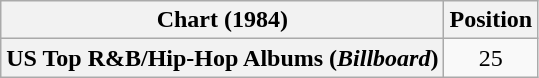<table class="wikitable plainrowheaders" style="text-align:center">
<tr>
<th scope="col">Chart (1984)</th>
<th scope="col">Position</th>
</tr>
<tr>
<th scope="row">US Top R&B/Hip-Hop Albums (<em>Billboard</em>)</th>
<td>25</td>
</tr>
</table>
